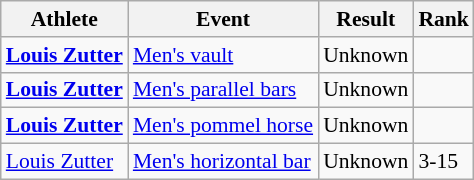<table class="wikitable" style="font-size:90%">
<tr>
<th>Athlete</th>
<th>Event</th>
<th>Result</th>
<th>Rank</th>
</tr>
<tr>
<td><strong><a href='#'>Louis Zutter</a></strong></td>
<td><a href='#'>Men's vault</a></td>
<td>Unknown</td>
<td></td>
</tr>
<tr>
<td><strong><a href='#'>Louis Zutter</a></strong></td>
<td><a href='#'>Men's parallel bars</a></td>
<td>Unknown</td>
<td></td>
</tr>
<tr>
<td><strong><a href='#'>Louis Zutter</a></strong></td>
<td><a href='#'>Men's pommel horse</a></td>
<td>Unknown</td>
<td></td>
</tr>
<tr>
<td><a href='#'>Louis Zutter</a></td>
<td><a href='#'>Men's horizontal bar</a></td>
<td>Unknown</td>
<td>3-15</td>
</tr>
</table>
